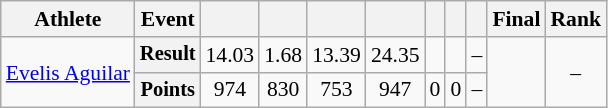<table class=wikitable style=font-size:90%>
<tr>
<th>Athlete</th>
<th>Event</th>
<th></th>
<th></th>
<th></th>
<th></th>
<th></th>
<th></th>
<th></th>
<th>Final</th>
<th>Rank</th>
</tr>
<tr align=center>
<td rowspan=2 style=text-align:left><a href='#'>Evelis Aguilar</a></td>
<th style=font-size:95%>Result</th>
<td>14.03</td>
<td>1.68</td>
<td>13.39</td>
<td>24.35</td>
<td><strong></strong></td>
<td><strong></strong></td>
<td>–</td>
<td rowspan=2><strong></strong></td>
<td rowspan=2>–</td>
</tr>
<tr align=center>
<th style=font-size:95%>Points</th>
<td>974</td>
<td>830</td>
<td>753</td>
<td>947</td>
<td>0</td>
<td>0</td>
<td>–</td>
</tr>
</table>
